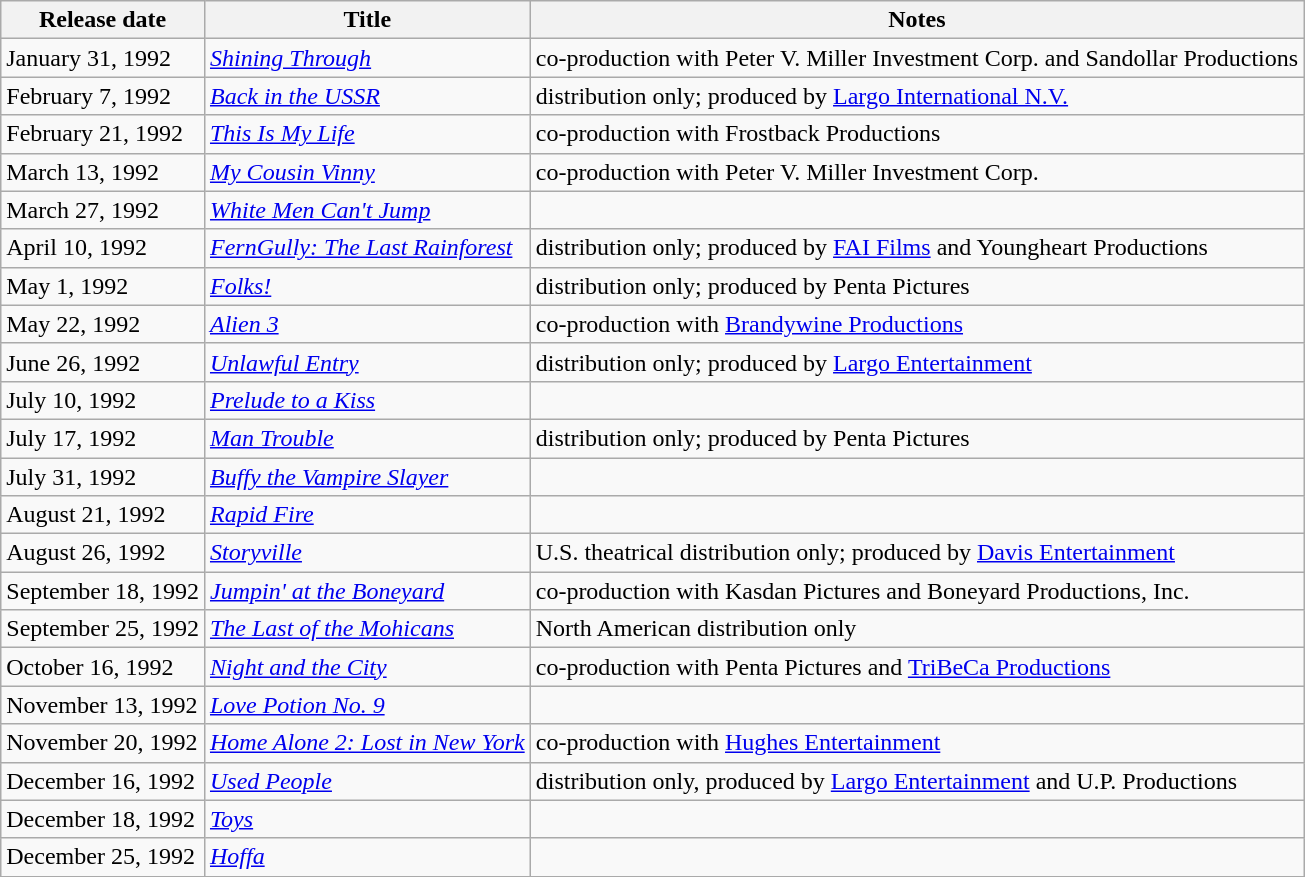<table class="wikitable plainrowheaders sortable col1right">
<tr>
<th scope="col">Release date</th>
<th scope="col">Title</th>
<th scope="col" class="unsortable">Notes</th>
</tr>
<tr>
<td>January 31, 1992</td>
<td><em><a href='#'>Shining Through</a></em></td>
<td>co-production with Peter V. Miller Investment Corp. and Sandollar Productions</td>
</tr>
<tr>
<td>February 7, 1992</td>
<td><em><a href='#'>Back in the USSR</a></em></td>
<td>distribution only; produced by <a href='#'>Largo International N.V.</a></td>
</tr>
<tr>
<td>February 21, 1992</td>
<td><em><a href='#'>This Is My Life</a></em></td>
<td>co-production with Frostback Productions</td>
</tr>
<tr>
<td>March 13, 1992</td>
<td><em><a href='#'>My Cousin Vinny</a></em></td>
<td>co-production with Peter V. Miller Investment Corp.</td>
</tr>
<tr>
<td>March 27, 1992</td>
<td><em><a href='#'>White Men Can't Jump</a></em></td>
<td></td>
</tr>
<tr>
<td>April 10, 1992</td>
<td><em><a href='#'>FernGully: The Last Rainforest</a></em></td>
<td>distribution only; produced by <a href='#'>FAI Films</a> and Youngheart Productions</td>
</tr>
<tr>
<td>May 1, 1992</td>
<td><em><a href='#'>Folks!</a></em></td>
<td>distribution only; produced by Penta Pictures</td>
</tr>
<tr>
<td>May 22, 1992</td>
<td><em><a href='#'>Alien 3</a></em></td>
<td>co-production with <a href='#'>Brandywine Productions</a></td>
</tr>
<tr>
<td>June 26, 1992</td>
<td><em><a href='#'>Unlawful Entry</a></em></td>
<td>distribution only; produced by <a href='#'>Largo Entertainment</a></td>
</tr>
<tr>
<td>July 10, 1992</td>
<td><em><a href='#'>Prelude to a Kiss</a></em></td>
<td></td>
</tr>
<tr>
<td>July 17, 1992</td>
<td><em><a href='#'>Man Trouble</a></em></td>
<td>distribution only; produced by Penta Pictures</td>
</tr>
<tr>
<td>July 31, 1992</td>
<td><em><a href='#'>Buffy the Vampire Slayer</a></em></td>
<td></td>
</tr>
<tr>
<td>August 21, 1992</td>
<td><em><a href='#'>Rapid Fire</a></em></td>
<td></td>
</tr>
<tr>
<td>August 26, 1992</td>
<td><em><a href='#'>Storyville</a></em></td>
<td>U.S. theatrical distribution only; produced by <a href='#'>Davis Entertainment</a></td>
</tr>
<tr>
<td>September 18, 1992</td>
<td><em><a href='#'>Jumpin' at the Boneyard</a></em></td>
<td>co-production with Kasdan Pictures and Boneyard Productions, Inc.</td>
</tr>
<tr>
<td>September 25, 1992</td>
<td><em><a href='#'>The Last of the Mohicans</a></em></td>
<td>North American distribution only</td>
</tr>
<tr>
<td>October 16, 1992</td>
<td><em><a href='#'>Night and the City</a></em></td>
<td>co-production with Penta Pictures and <a href='#'>TriBeCa Productions</a></td>
</tr>
<tr>
<td>November 13, 1992</td>
<td><em><a href='#'>Love Potion No. 9</a></em></td>
<td></td>
</tr>
<tr>
<td>November 20, 1992</td>
<td><em><a href='#'>Home Alone 2: Lost in New York</a></em></td>
<td>co-production with <a href='#'>Hughes Entertainment</a></td>
</tr>
<tr>
<td>December 16, 1992</td>
<td><em><a href='#'>Used People</a></em></td>
<td>distribution only, produced by <a href='#'>Largo Entertainment</a> and U.P. Productions</td>
</tr>
<tr>
<td>December 18, 1992</td>
<td><em><a href='#'>Toys</a></em></td>
<td></td>
</tr>
<tr>
<td>December 25, 1992</td>
<td><em><a href='#'>Hoffa</a></em></td>
<td></td>
</tr>
<tr>
</tr>
</table>
